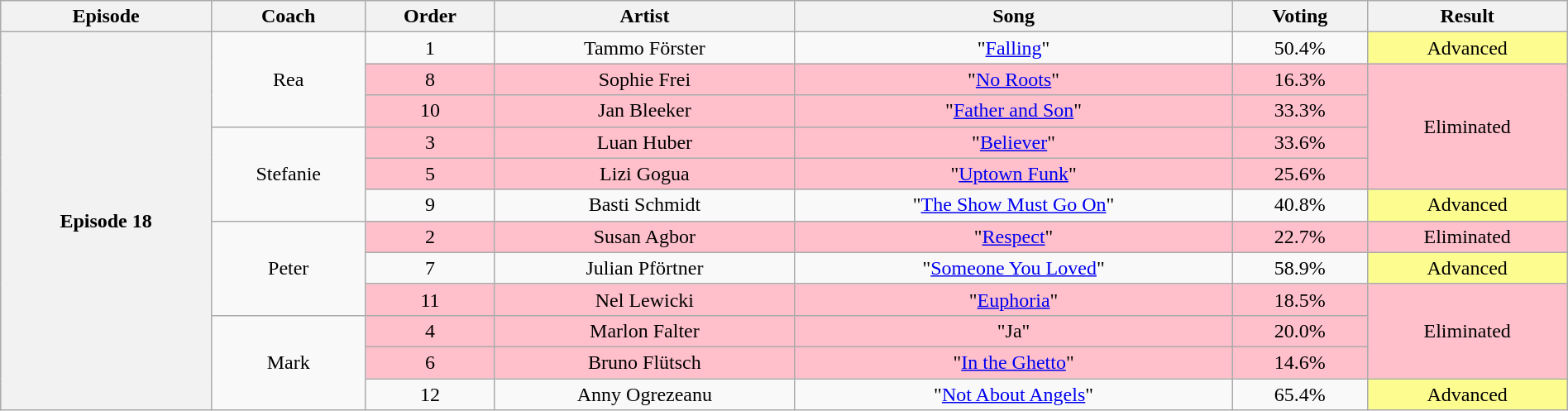<table class="wikitable" style="text-align:center; width:100%">
<tr>
<th>Episode</th>
<th>Coach</th>
<th>Order</th>
<th>Artist</th>
<th>Song</th>
<th>Voting</th>
<th>Result</th>
</tr>
<tr>
<th rowspan="13">Episode 18<br></th>
<td rowspan="3">Rea</td>
<td>1</td>
<td>Tammo Förster</td>
<td>"<a href='#'>Falling</a>"</td>
<td>50.4%</td>
<td style="background:#fdfc8f">Advanced</td>
</tr>
<tr>
<td style="background:pink;">8</td>
<td style="background:pink;">Sophie Frei</td>
<td style="background:pink;">"<a href='#'>No Roots</a>"</td>
<td style="background:pink;">16.3%</td>
<td rowspan="4" style="background:pink;">Eliminated</td>
</tr>
<tr>
<td style="background:pink;">10</td>
<td style="background:pink;">Jan Bleeker</td>
<td style="background:pink;">"<a href='#'>Father and Son</a>"</td>
<td style="background:pink;">33.3%</td>
</tr>
<tr>
<td rowspan="3">Stefanie</td>
<td style="background:pink;">3</td>
<td style="background:pink;">Luan Huber</td>
<td style="background:pink;">"<a href='#'>Believer</a>"</td>
<td style="background:pink;">33.6%</td>
</tr>
<tr>
<td style="background:pink;">5</td>
<td style="background:pink;">Lizi Gogua</td>
<td style="background:pink;">"<a href='#'>Uptown Funk</a>"</td>
<td style="background:pink;">25.6%</td>
</tr>
<tr>
<td>9</td>
<td>Basti Schmidt</td>
<td>"<a href='#'>The Show Must Go On</a>"</td>
<td>40.8%</td>
<td style="background:#fdfc8f">Advanced</td>
</tr>
<tr>
<td rowspan="3">Peter</td>
<td style="background:pink;">2</td>
<td style="background:pink;">Susan Agbor</td>
<td style="background:pink;">"<a href='#'>Respect</a>"</td>
<td style="background:pink;">22.7%</td>
<td style="background:pink;">Eliminated</td>
</tr>
<tr>
<td>7</td>
<td>Julian Pförtner</td>
<td>"<a href='#'>Someone You Loved</a>"</td>
<td>58.9%</td>
<td style="background:#fdfc8f">Advanced</td>
</tr>
<tr>
<td style="background:pink;">11</td>
<td style="background:pink;">Nel Lewicki</td>
<td style="background:pink;">"<a href='#'>Euphoria</a>"</td>
<td style="background:pink;">18.5%</td>
<td rowspan="3" style="background:pink;">Eliminated</td>
</tr>
<tr>
<td rowspan="3">Mark</td>
<td style="background:pink;">4</td>
<td style="background:pink;">Marlon Falter</td>
<td style="background:pink;">"Ja"</td>
<td style="background:pink;">20.0%</td>
</tr>
<tr>
<td style="background:pink;">6</td>
<td style="background:pink;">Bruno Flütsch</td>
<td style="background:pink;">"<a href='#'>In the Ghetto</a>"</td>
<td style="background:pink;">14.6%</td>
</tr>
<tr>
<td>12</td>
<td>Anny Ogrezeanu</td>
<td>"<a href='#'>Not About Angels</a>"</td>
<td>65.4%</td>
<td style="background:#fdfc8f">Advanced</td>
</tr>
</table>
